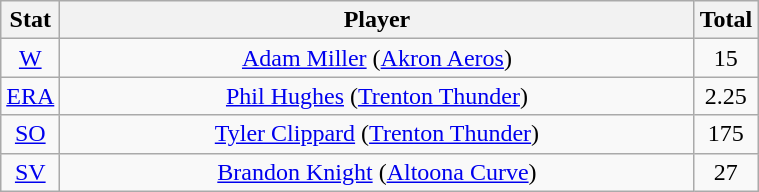<table class="wikitable" width="40%" style="text-align:center;">
<tr>
<th width="5%">Stat</th>
<th width="150%">Player</th>
<th width="5%">Total</th>
</tr>
<tr>
<td><a href='#'>W</a></td>
<td><a href='#'>Adam Miller</a> (<a href='#'>Akron Aeros</a>)</td>
<td>15</td>
</tr>
<tr>
<td><a href='#'>ERA</a></td>
<td><a href='#'>Phil Hughes</a> (<a href='#'>Trenton Thunder</a>)</td>
<td>2.25</td>
</tr>
<tr>
<td><a href='#'>SO</a></td>
<td><a href='#'>Tyler Clippard</a> (<a href='#'>Trenton Thunder</a>)</td>
<td>175</td>
</tr>
<tr>
<td><a href='#'>SV</a></td>
<td><a href='#'>Brandon Knight</a> (<a href='#'>Altoona Curve</a>)</td>
<td>27</td>
</tr>
</table>
